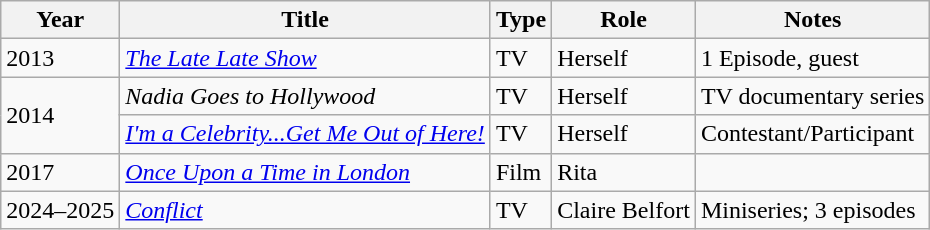<table class="wikitable sortable">
<tr>
<th>Year</th>
<th>Title</th>
<th>Type</th>
<th class="unsortable">Role</th>
<th class="unsortable">Notes</th>
</tr>
<tr>
<td>2013</td>
<td><em><a href='#'>The Late Late Show</a></em></td>
<td>TV</td>
<td>Herself</td>
<td>1 Episode, guest</td>
</tr>
<tr>
<td rowspan=2>2014</td>
<td><em>Nadia Goes to Hollywood</em></td>
<td>TV</td>
<td>Herself</td>
<td>TV documentary series</td>
</tr>
<tr>
<td><em><a href='#'>I'm a Celebrity...Get Me Out of Here!</a></em></td>
<td>TV</td>
<td>Herself</td>
<td>Contestant/Participant</td>
</tr>
<tr>
<td>2017</td>
<td><em><a href='#'>Once Upon a Time in London</a></em></td>
<td>Film</td>
<td>Rita</td>
<td></td>
</tr>
<tr>
<td>2024–2025</td>
<td><em><a href='#'>Conflict</a></em></td>
<td>TV</td>
<td>Claire Belfort</td>
<td>Miniseries; 3 episodes</td>
</tr>
</table>
